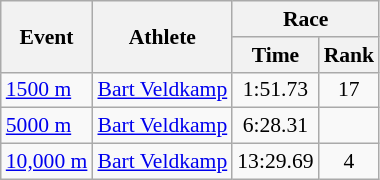<table class="wikitable" border="1" style="font-size:90%">
<tr>
<th rowspan=2>Event</th>
<th rowspan=2>Athlete</th>
<th colspan=2>Race</th>
</tr>
<tr>
<th>Time</th>
<th>Rank</th>
</tr>
<tr>
<td><a href='#'>1500 m</a></td>
<td><a href='#'>Bart Veldkamp</a></td>
<td align=center>1:51.73</td>
<td align=center>17</td>
</tr>
<tr>
<td><a href='#'>5000 m</a></td>
<td><a href='#'>Bart Veldkamp</a></td>
<td align=center>6:28.31</td>
<td align=center></td>
</tr>
<tr>
<td><a href='#'>10,000 m</a></td>
<td><a href='#'>Bart Veldkamp</a></td>
<td align=center>13:29.69</td>
<td align=center>4</td>
</tr>
</table>
